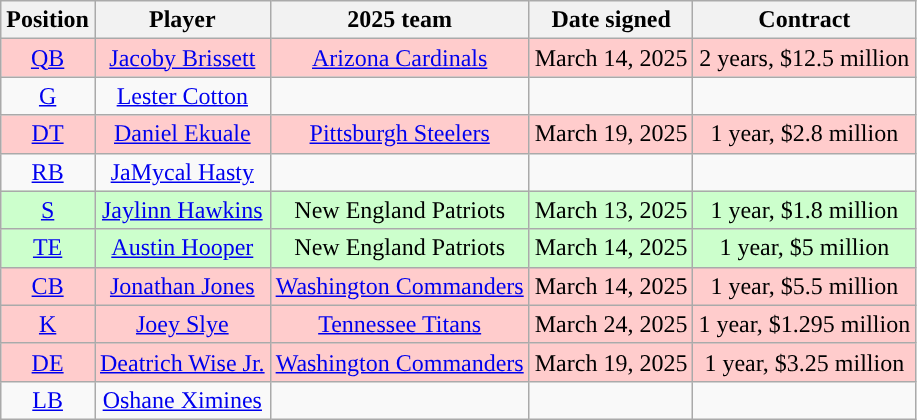<table class="wikitable" style="text-align:center">
<tr>
<th>Position</th>
<th>Player</th>
<th>2025 team</th>
<th>Date signed</th>
<th>Contract</th>
</tr>
<tr style="background:#fcc;">
<td><a href='#'>QB</a></td>
<td><a href='#'>Jacoby Brissett</a></td>
<td><a href='#'>Arizona Cardinals</a></td>
<td>March 14, 2025</td>
<td>2 years, $12.5 million</td>
</tr>
<tr>
<td><a href='#'>G</a></td>
<td><a href='#'>Lester Cotton</a></td>
<td></td>
<td></td>
<td></td>
</tr>
<tr style="background:#fcc;">
<td><a href='#'>DT</a></td>
<td><a href='#'>Daniel Ekuale</a></td>
<td><a href='#'>Pittsburgh Steelers</a></td>
<td>March 19, 2025</td>
<td>1 year, $2.8 million</td>
</tr>
<tr>
<td><a href='#'>RB</a></td>
<td><a href='#'>JaMycal Hasty</a></td>
<td></td>
<td></td>
<td></td>
</tr>
<tr style="background:#cfc;">
<td><a href='#'>S</a></td>
<td><a href='#'>Jaylinn Hawkins</a></td>
<td>New England Patriots</td>
<td>March 13, 2025</td>
<td>1 year, $1.8 million</td>
</tr>
<tr style="background:#cfc;">
<td><a href='#'>TE</a></td>
<td><a href='#'>Austin Hooper</a></td>
<td>New England Patriots</td>
<td>March 14, 2025</td>
<td>1 year, $5 million</td>
</tr>
<tr style="background:#fcc;">
<td><a href='#'>CB</a></td>
<td><a href='#'>Jonathan Jones</a></td>
<td><a href='#'>Washington Commanders</a></td>
<td>March 14, 2025</td>
<td>1 year, $5.5 million</td>
</tr>
<tr style="background:#fcc;">
<td><a href='#'>K</a></td>
<td><a href='#'>Joey Slye</a></td>
<td><a href='#'>Tennessee Titans</a></td>
<td>March 24, 2025</td>
<td>1 year, $1.295 million</td>
</tr>
<tr style="background:#fcc;">
<td><a href='#'>DE</a></td>
<td><a href='#'>Deatrich Wise Jr.</a></td>
<td><a href='#'>Washington Commanders</a></td>
<td>March 19, 2025</td>
<td>1 year, $3.25 million</td>
</tr>
<tr>
<td><a href='#'>LB</a></td>
<td><a href='#'>Oshane Ximines</a></td>
<td></td>
<td></td>
<td></td>
</tr>
</table>
